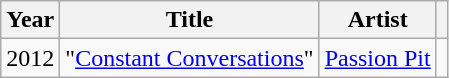<table class="wikitable">
<tr>
<th>Year</th>
<th>Title</th>
<th>Artist</th>
<th></th>
</tr>
<tr>
<td>2012</td>
<td>"<a href='#'>Constant Conversations</a>"</td>
<td><a href='#'>Passion Pit</a></td>
<td></td>
</tr>
</table>
